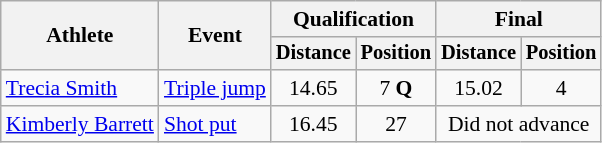<table class=wikitable style="font-size:90%">
<tr>
<th rowspan="2">Athlete</th>
<th rowspan="2">Event</th>
<th colspan="2">Qualification</th>
<th colspan="2">Final</th>
</tr>
<tr style="font-size:95%">
<th>Distance</th>
<th>Position</th>
<th>Distance</th>
<th>Position</th>
</tr>
<tr align=center>
<td align=left><a href='#'>Trecia Smith</a></td>
<td align=left><a href='#'>Triple jump</a></td>
<td>14.65</td>
<td>7 <strong>Q</strong></td>
<td>15.02</td>
<td>4</td>
</tr>
<tr align=center>
<td align=left><a href='#'>Kimberly Barrett</a></td>
<td align=left><a href='#'>Shot put</a></td>
<td>16.45</td>
<td>27</td>
<td colspan=2>Did not advance</td>
</tr>
</table>
